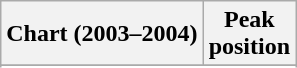<table class="wikitable sortable">
<tr>
<th>Chart (2003–2004)</th>
<th>Peak<br>position</th>
</tr>
<tr>
</tr>
<tr>
</tr>
<tr>
</tr>
<tr>
</tr>
</table>
